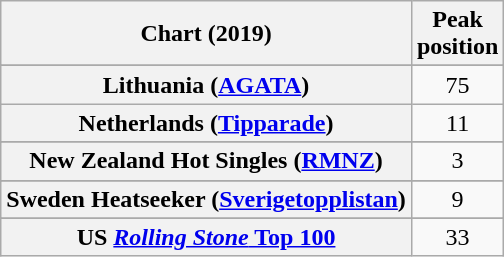<table class="wikitable sortable plainrowheaders" style="text-align:center">
<tr>
<th scope="col">Chart (2019)</th>
<th scope="col">Peak<br>position</th>
</tr>
<tr>
</tr>
<tr>
</tr>
<tr>
</tr>
<tr>
</tr>
<tr>
</tr>
<tr>
</tr>
<tr>
</tr>
<tr>
<th scope="row">Lithuania (<a href='#'>AGATA</a>)</th>
<td>75</td>
</tr>
<tr>
<th scope="row">Netherlands (<a href='#'>Tipparade</a>)</th>
<td>11</td>
</tr>
<tr>
</tr>
<tr>
<th scope="row">New Zealand Hot Singles (<a href='#'>RMNZ</a>)</th>
<td>3</td>
</tr>
<tr>
</tr>
<tr>
</tr>
<tr>
<th scope="row">Sweden Heatseeker (<a href='#'>Sverigetopplistan</a>)</th>
<td>9</td>
</tr>
<tr>
</tr>
<tr>
</tr>
<tr>
</tr>
<tr>
</tr>
<tr>
<th scope="row">US <a href='#'><em>Rolling Stone</em> Top 100</a></th>
<td>33</td>
</tr>
</table>
